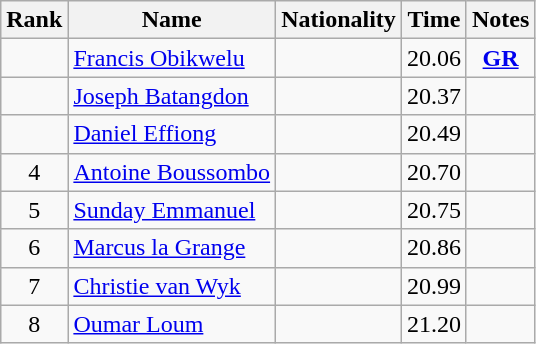<table class="wikitable sortable" style="text-align:center">
<tr>
<th>Rank</th>
<th>Name</th>
<th>Nationality</th>
<th>Time</th>
<th>Notes</th>
</tr>
<tr>
<td></td>
<td align=left><a href='#'>Francis Obikwelu</a></td>
<td align=left></td>
<td>20.06</td>
<td><strong><a href='#'>GR</a></strong></td>
</tr>
<tr>
<td></td>
<td align=left><a href='#'>Joseph Batangdon</a></td>
<td align=left></td>
<td>20.37</td>
<td></td>
</tr>
<tr>
<td></td>
<td align=left><a href='#'>Daniel Effiong</a></td>
<td align=left></td>
<td>20.49</td>
<td></td>
</tr>
<tr>
<td>4</td>
<td align=left><a href='#'>Antoine Boussombo</a></td>
<td align=left></td>
<td>20.70</td>
<td></td>
</tr>
<tr>
<td>5</td>
<td align=left><a href='#'>Sunday Emmanuel</a></td>
<td align=left></td>
<td>20.75</td>
<td></td>
</tr>
<tr>
<td>6</td>
<td align=left><a href='#'>Marcus la Grange</a></td>
<td align=left></td>
<td>20.86</td>
<td></td>
</tr>
<tr>
<td>7</td>
<td align=left><a href='#'>Christie van Wyk</a></td>
<td align=left></td>
<td>20.99</td>
<td></td>
</tr>
<tr>
<td>8</td>
<td align=left><a href='#'>Oumar Loum</a></td>
<td align=left></td>
<td>21.20</td>
<td></td>
</tr>
</table>
